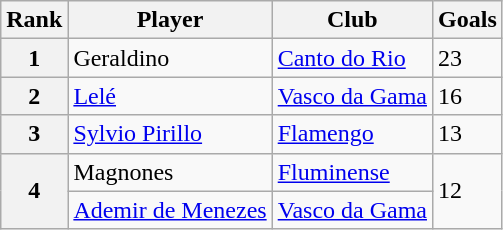<table class="wikitable">
<tr>
<th>Rank</th>
<th>Player</th>
<th>Club</th>
<th>Goals</th>
</tr>
<tr>
<th>1</th>
<td>Geraldino</td>
<td><a href='#'>Canto do Rio</a></td>
<td>23</td>
</tr>
<tr>
<th>2</th>
<td><a href='#'>Lelé</a></td>
<td><a href='#'>Vasco da Gama</a></td>
<td>16</td>
</tr>
<tr>
<th>3</th>
<td><a href='#'>Sylvio Pirillo</a></td>
<td><a href='#'>Flamengo</a></td>
<td>13</td>
</tr>
<tr>
<th rowspan="2">4</th>
<td>Magnones</td>
<td><a href='#'>Fluminense</a></td>
<td rowspan="2">12</td>
</tr>
<tr>
<td><a href='#'>Ademir de Menezes</a></td>
<td><a href='#'>Vasco da Gama</a></td>
</tr>
</table>
